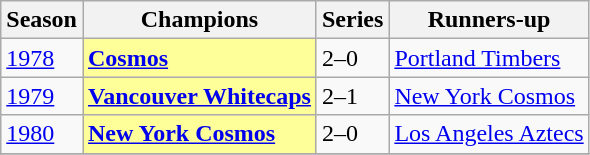<table class="wikitable sortable">
<tr>
<th>Season</th>
<th>Champions</th>
<th>Series</th>
<th>Runners-up</th>
</tr>
<tr>
<td><a href='#'>1978</a></td>
<td bgcolor=#FFFF99><strong><a href='#'>Cosmos</a></strong></td>
<td>2–0</td>
<td><a href='#'>Portland Timbers</a></td>
</tr>
<tr>
<td><a href='#'>1979</a></td>
<td bgcolor=#FFFF99><strong><a href='#'>Vancouver Whitecaps</a></strong></td>
<td>2–1</td>
<td><a href='#'>New York Cosmos</a></td>
</tr>
<tr>
<td><a href='#'>1980</a></td>
<td bgcolor=#FFFF99><strong><a href='#'>New York Cosmos</a></strong></td>
<td>2–0</td>
<td><a href='#'>Los Angeles Aztecs</a></td>
</tr>
<tr>
</tr>
</table>
